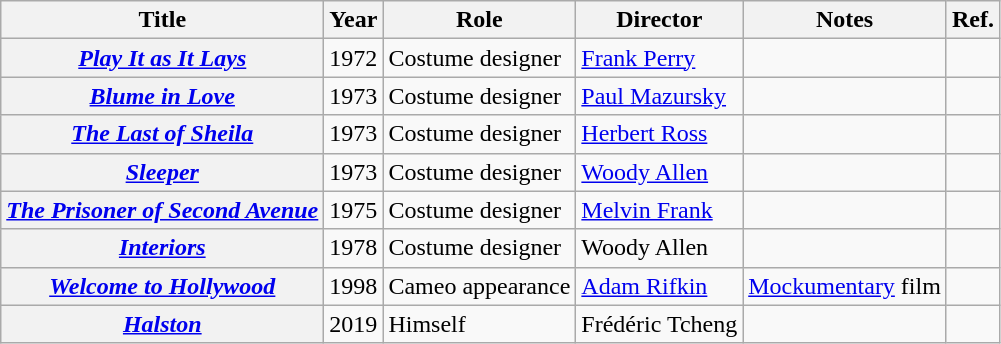<table class="wikitable sortable plainrowheaders">
<tr>
<th>Title</th>
<th>Year</th>
<th>Role</th>
<th>Director</th>
<th>Notes</th>
<th>Ref.</th>
</tr>
<tr>
<th scope="row"><em><a href='#'>Play It as It Lays</a></em></th>
<td>1972</td>
<td>Costume designer</td>
<td><a href='#'>Frank Perry</a></td>
<td></td>
<td></td>
</tr>
<tr>
<th scope="row"><em><a href='#'>Blume in Love</a></em></th>
<td>1973</td>
<td>Costume designer</td>
<td><a href='#'>Paul Mazursky</a></td>
<td></td>
<td></td>
</tr>
<tr>
<th scope="row"><em><a href='#'>The Last of Sheila</a></em></th>
<td>1973</td>
<td>Costume designer</td>
<td><a href='#'>Herbert Ross</a></td>
<td></td>
<td></td>
</tr>
<tr>
<th scope="row"><em><a href='#'>Sleeper</a></em></th>
<td>1973</td>
<td>Costume designer</td>
<td><a href='#'>Woody Allen</a></td>
<td></td>
<td></td>
</tr>
<tr>
<th scope="row"><em><a href='#'>The Prisoner of Second Avenue</a></em></th>
<td>1975</td>
<td>Costume designer</td>
<td><a href='#'>Melvin Frank</a></td>
<td></td>
<td></td>
</tr>
<tr>
<th scope="row"><em><a href='#'>Interiors</a></em></th>
<td>1978</td>
<td>Costume designer</td>
<td>Woody Allen</td>
<td></td>
<td></td>
</tr>
<tr>
<th scope="row"><em><a href='#'>Welcome to Hollywood</a></em></th>
<td>1998</td>
<td>Cameo appearance</td>
<td><a href='#'>Adam Rifkin</a></td>
<td><a href='#'>Mockumentary</a> film</td>
<td></td>
</tr>
<tr>
<th scope="row"><em><a href='#'>Halston</a></em></th>
<td>2019</td>
<td>Himself</td>
<td>Frédéric Tcheng</td>
<td></td>
<td></td>
</tr>
</table>
